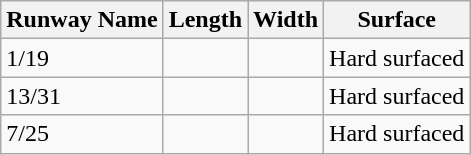<table class="wikitable">
<tr>
<th>Runway Name</th>
<th>Length</th>
<th>Width</th>
<th>Surface</th>
</tr>
<tr>
<td>1/19</td>
<td></td>
<td></td>
<td>Hard surfaced</td>
</tr>
<tr>
<td>13/31</td>
<td></td>
<td></td>
<td>Hard surfaced</td>
</tr>
<tr>
<td>7/25</td>
<td></td>
<td></td>
<td>Hard surfaced</td>
</tr>
</table>
